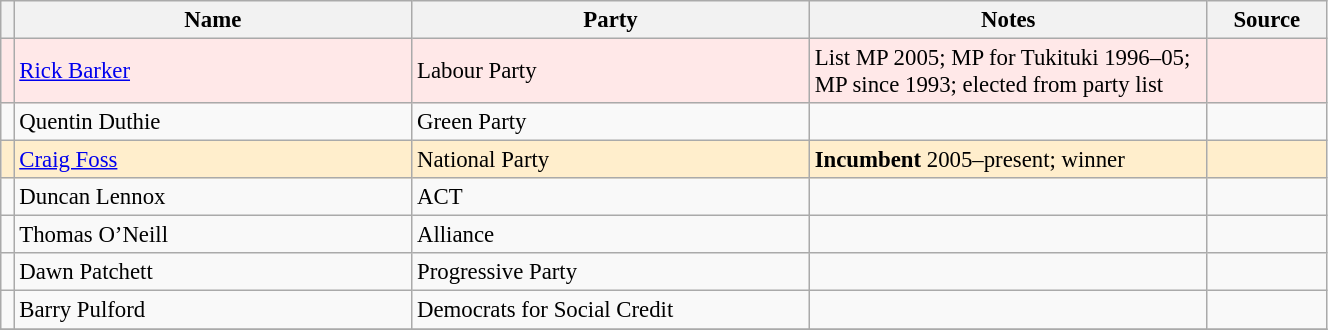<table class="wikitable" width="70%" style="font-size:95%;">
<tr>
<th width=1%></th>
<th width=30%>Name</th>
<th width=30%>Party</th>
<th width=30%>Notes</th>
<th width=9%>Source</th>
</tr>
<tr ---- bgcolor=#FFE8E8>
<td bgcolor=></td>
<td><a href='#'>Rick Barker</a></td>
<td>Labour Party</td>
<td>List MP 2005; MP for Tukituki 1996–05; MP since 1993; elected from party list</td>
<td></td>
</tr>
<tr -->
<td bgcolor=></td>
<td>Quentin Duthie</td>
<td>Green Party</td>
<td></td>
<td></td>
</tr>
<tr ---- bgcolor=#FFEECC>
<td bgcolor=></td>
<td><a href='#'>Craig Foss</a></td>
<td>National Party</td>
<td><strong>Incumbent</strong> 2005–present; winner</td>
<td></td>
</tr>
<tr -->
<td bgcolor=></td>
<td>Duncan Lennox</td>
<td>ACT</td>
<td></td>
<td></td>
</tr>
<tr -->
<td bgcolor=></td>
<td>Thomas O’Neill</td>
<td>Alliance</td>
<td></td>
<td></td>
</tr>
<tr -->
<td bgcolor=></td>
<td>Dawn Patchett</td>
<td>Progressive Party</td>
<td></td>
<td></td>
</tr>
<tr -->
<td bgcolor=></td>
<td>Barry Pulford</td>
<td>Democrats for Social Credit</td>
<td></td>
<td></td>
</tr>
<tr -->
</tr>
</table>
